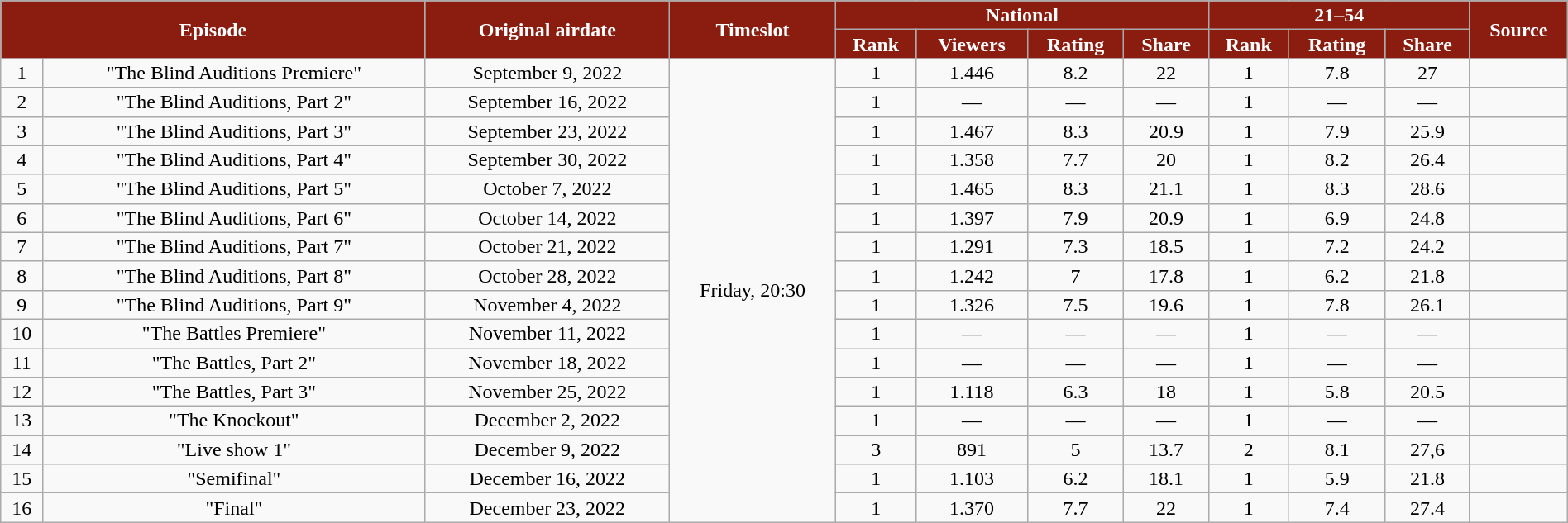<table class="wikitable" style="text-align:center; line-height:16px; width:100%;">
<tr style="color:white;">
<th style="background:#8b1c10; color:white;" rowspan="2" colspan="2">Episode</th>
<th style="background:#8b1c10;" rowspan="2">Original airdate</th>
<th style="background:#8b1c10;" rowspan="2">Timeslot<br><small></small></th>
<th style="background:#8b1c10;" colspan="4">National</th>
<th style="background:#8b1c10;" colspan="3">21–54</th>
<th style="background:#8b1c10;" rowspan="2">Source</th>
</tr>
<tr style="color:white;">
<th style="background:#8b1c10;">Rank</th>
<th style="background:#8b1c10;">Viewers<br><small></small></th>
<th style="background:#8b1c10;">Rating<br><small></small></th>
<th style="background:#8b1c10;">Share<br><small></small></th>
<th style="background:#8b1c10;">Rank</th>
<th style="background:#8b1c10;">Rating<br><small></small></th>
<th style="background:#8b1c10;">Share<br><small></small></th>
</tr>
<tr>
<td>1</td>
<td>"The Blind Auditions Premiere"</td>
<td>September 9, 2022</td>
<td rowspan="16">Friday, 20:30</td>
<td>1</td>
<td>1.446</td>
<td>8.2</td>
<td>22</td>
<td>1</td>
<td>7.8</td>
<td>27</td>
<td></td>
</tr>
<tr>
<td>2</td>
<td>"The Blind Auditions, Part 2"</td>
<td>September 16, 2022</td>
<td>1</td>
<td>—</td>
<td>—</td>
<td>—</td>
<td>1</td>
<td>—</td>
<td>—</td>
<td></td>
</tr>
<tr>
<td>3</td>
<td>"The Blind Auditions, Part 3"</td>
<td>September 23, 2022</td>
<td>1</td>
<td>1.467</td>
<td>8.3</td>
<td>20.9</td>
<td>1</td>
<td>7.9</td>
<td>25.9</td>
<td></td>
</tr>
<tr>
<td>4</td>
<td>"The Blind Auditions, Part 4"</td>
<td>September 30, 2022</td>
<td>1</td>
<td>1.358</td>
<td>7.7</td>
<td>20</td>
<td>1</td>
<td>8.2</td>
<td>26.4</td>
<td></td>
</tr>
<tr>
<td>5</td>
<td>"The Blind Auditions, Part 5"</td>
<td>October 7, 2022</td>
<td>1</td>
<td>1.465</td>
<td>8.3</td>
<td>21.1</td>
<td>1</td>
<td>8.3</td>
<td>28.6</td>
<td></td>
</tr>
<tr>
<td>6</td>
<td>"The Blind Auditions, Part 6"</td>
<td>October 14, 2022</td>
<td>1</td>
<td>1.397</td>
<td>7.9</td>
<td>20.9</td>
<td>1</td>
<td>6.9</td>
<td>24.8</td>
<td></td>
</tr>
<tr>
<td>7</td>
<td>"The Blind Auditions, Part 7"</td>
<td>October 21, 2022</td>
<td>1</td>
<td>1.291</td>
<td>7.3</td>
<td>18.5</td>
<td>1</td>
<td>7.2</td>
<td>24.2</td>
<td></td>
</tr>
<tr>
<td>8</td>
<td>"The Blind Auditions, Part 8"</td>
<td>October 28, 2022</td>
<td>1</td>
<td>1.242</td>
<td>7</td>
<td>17.8</td>
<td>1</td>
<td>6.2</td>
<td>21.8</td>
<td></td>
</tr>
<tr>
<td>9</td>
<td>"The Blind Auditions, Part 9"</td>
<td>November 4, 2022</td>
<td>1</td>
<td>1.326</td>
<td>7.5</td>
<td>19.6</td>
<td>1</td>
<td>7.8</td>
<td>26.1</td>
<td></td>
</tr>
<tr>
<td>10</td>
<td>"The Battles Premiere"</td>
<td>November 11, 2022</td>
<td>1</td>
<td>—</td>
<td>—</td>
<td>—</td>
<td>1</td>
<td>—</td>
<td>—</td>
<td></td>
</tr>
<tr>
<td>11</td>
<td>"The Battles, Part 2"</td>
<td>November 18, 2022</td>
<td>1</td>
<td>—</td>
<td>—</td>
<td>—</td>
<td>1</td>
<td>—</td>
<td>—</td>
<td></td>
</tr>
<tr>
<td>12</td>
<td>"The Battles, Part 3"</td>
<td>November 25, 2022</td>
<td>1</td>
<td>1.118</td>
<td>6.3</td>
<td>18</td>
<td>1</td>
<td>5.8</td>
<td>20.5</td>
<td></td>
</tr>
<tr>
<td>13</td>
<td>"The Knockout"</td>
<td>December 2, 2022</td>
<td>1</td>
<td>—</td>
<td>—</td>
<td>—</td>
<td>1</td>
<td>—</td>
<td>—</td>
<td></td>
</tr>
<tr>
<td>14</td>
<td>"Live show 1"</td>
<td>December 9, 2022</td>
<td>3</td>
<td>891</td>
<td>5</td>
<td>13.7</td>
<td>2</td>
<td>8.1</td>
<td>27,6</td>
<td></td>
</tr>
<tr>
<td>15</td>
<td>"Semifinal"</td>
<td>December 16, 2022</td>
<td>1</td>
<td>1.103</td>
<td>6.2</td>
<td>18.1</td>
<td>1</td>
<td>5.9</td>
<td>21.8</td>
<td></td>
</tr>
<tr>
<td>16</td>
<td>"Final"</td>
<td>December 23, 2022</td>
<td>1</td>
<td>1.370</td>
<td>7.7</td>
<td>22</td>
<td>1</td>
<td>7.4</td>
<td>27.4</td>
<td></td>
</tr>
</table>
